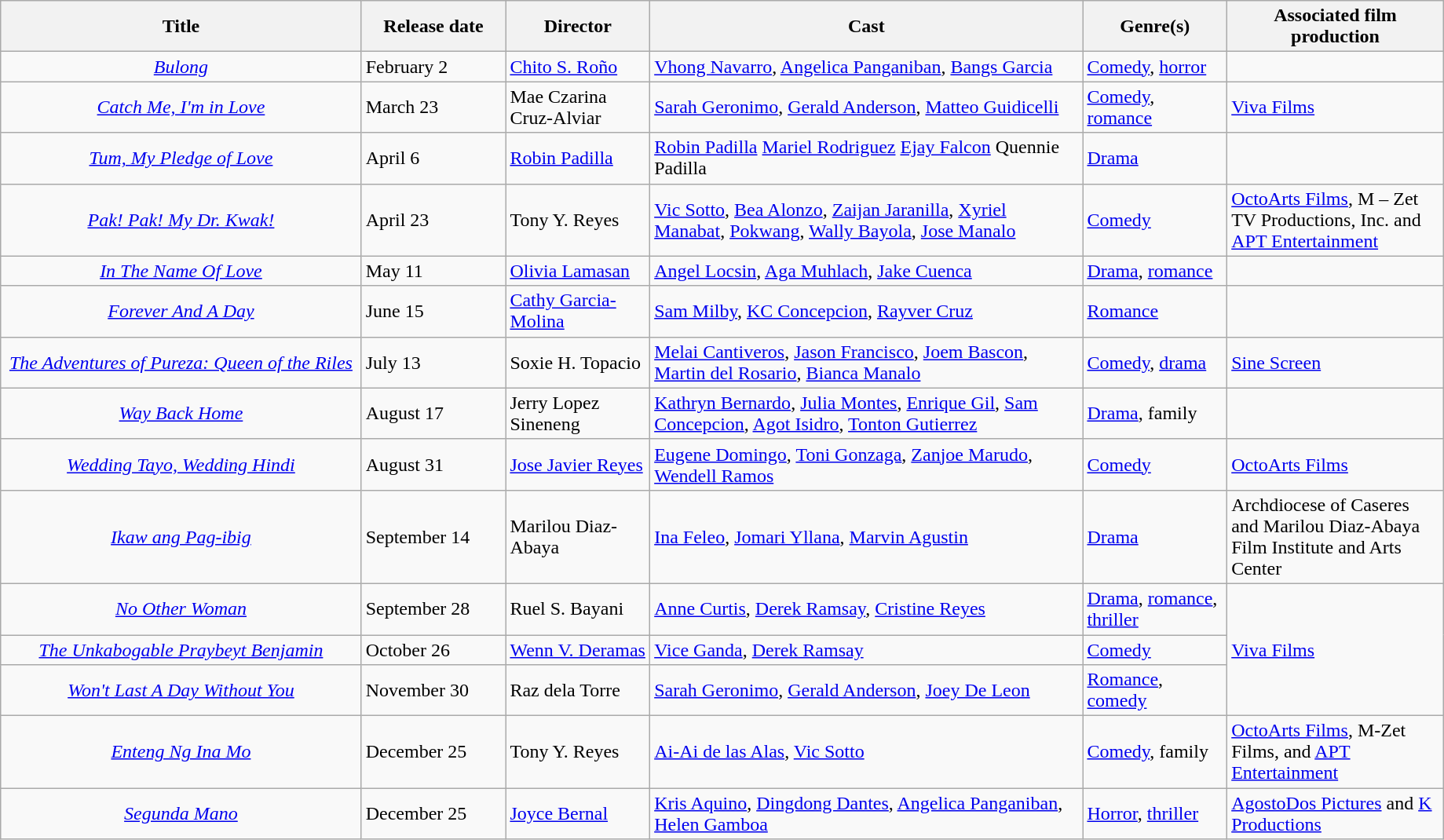<table class="wikitable" style="width:97%">
<tr>
<th style="width:25%;">Title</th>
<th style="width:10%;">Release date</th>
<th style="width:10%;">Director</th>
<th style="width:30%;">Cast</th>
<th style="width:10%;">Genre(s)</th>
<th style="width:15%;">Associated film production</th>
</tr>
<tr>
<td style="text-align:center;"><em><a href='#'>Bulong</a></em></td>
<td>February 2</td>
<td><a href='#'>Chito S. Roño</a></td>
<td><a href='#'>Vhong Navarro</a>, <a href='#'>Angelica Panganiban</a>, <a href='#'>Bangs Garcia</a></td>
<td><a href='#'>Comedy</a>, <a href='#'>horror</a></td>
<td></td>
</tr>
<tr>
<td style="text-align:center;"><em><a href='#'>Catch Me, I'm in Love</a></em></td>
<td>March 23</td>
<td>Mae Czarina Cruz-Alviar</td>
<td><a href='#'>Sarah Geronimo</a>, <a href='#'>Gerald Anderson</a>, <a href='#'>Matteo Guidicelli</a></td>
<td><a href='#'>Comedy</a>, <a href='#'>romance</a></td>
<td><a href='#'>Viva Films</a></td>
</tr>
<tr>
<td style="text-align: center;"><em><a href='#'>Tum, My Pledge of Love</a></em></td>
<td>April 6</td>
<td><a href='#'>Robin Padilla</a></td>
<td><a href='#'>Robin Padilla</a> <a href='#'>Mariel Rodriguez</a> <a href='#'>Ejay Falcon</a> Quennie Padilla</td>
<td><a href='#'>Drama</a></td>
<td></td>
</tr>
<tr>
<td style="text-align:center;"><em><a href='#'>Pak! Pak! My Dr. Kwak!</a></em></td>
<td>April 23</td>
<td>Tony Y. Reyes</td>
<td><a href='#'>Vic Sotto</a>, <a href='#'>Bea Alonzo</a>, <a href='#'>Zaijan Jaranilla</a>, <a href='#'>Xyriel Manabat</a>, <a href='#'>Pokwang</a>, <a href='#'>Wally Bayola</a>, <a href='#'>Jose Manalo</a></td>
<td><a href='#'>Comedy</a></td>
<td><a href='#'>OctoArts Films</a>, M – Zet TV Productions, Inc. and <a href='#'>APT Entertainment</a></td>
</tr>
<tr>
<td style="text-align:center;"><em><a href='#'>In The Name Of Love</a></em></td>
<td>May 11</td>
<td><a href='#'>Olivia Lamasan</a></td>
<td><a href='#'>Angel Locsin</a>, <a href='#'>Aga Muhlach</a>, <a href='#'>Jake Cuenca</a></td>
<td><a href='#'>Drama</a>, <a href='#'>romance</a></td>
<td></td>
</tr>
<tr>
<td style="text-align:center;"><em><a href='#'>Forever And A Day</a></em></td>
<td>June 15</td>
<td><a href='#'>Cathy Garcia-Molina</a></td>
<td><a href='#'>Sam Milby</a>, <a href='#'>KC Concepcion</a>, <a href='#'>Rayver Cruz</a></td>
<td><a href='#'>Romance</a></td>
<td></td>
</tr>
<tr>
<td style="text-align:center;"><em><a href='#'>The Adventures of Pureza: Queen of the Riles</a></em></td>
<td>July 13</td>
<td>Soxie H. Topacio</td>
<td><a href='#'>Melai Cantiveros</a>, <a href='#'>Jason Francisco</a>, <a href='#'>Joem Bascon</a>, <a href='#'>Martin del Rosario</a>, <a href='#'>Bianca Manalo</a></td>
<td><a href='#'>Comedy</a>, <a href='#'>drama</a></td>
<td><a href='#'>Sine Screen</a></td>
</tr>
<tr>
<td style="text-align:center;"><em><a href='#'>Way Back Home</a></em></td>
<td>August 17</td>
<td>Jerry Lopez Sineneng</td>
<td><a href='#'>Kathryn Bernardo</a>, <a href='#'>Julia Montes</a>, <a href='#'>Enrique Gil</a>, <a href='#'>Sam Concepcion</a>, <a href='#'>Agot Isidro</a>, <a href='#'>Tonton Gutierrez</a></td>
<td><a href='#'>Drama</a>, family</td>
<td></td>
</tr>
<tr>
<td style="text-align:center;"><em><a href='#'>Wedding Tayo, Wedding Hindi</a></em></td>
<td>August 31</td>
<td><a href='#'>Jose Javier Reyes</a></td>
<td><a href='#'>Eugene Domingo</a>, <a href='#'>Toni Gonzaga</a>, <a href='#'>Zanjoe Marudo</a>, <a href='#'>Wendell Ramos</a></td>
<td><a href='#'>Comedy</a></td>
<td><a href='#'>OctoArts Films</a></td>
</tr>
<tr>
<td style="text-align:center;"><em><a href='#'>Ikaw ang Pag-ibig</a></em></td>
<td>September 14</td>
<td>Marilou Diaz-Abaya</td>
<td><a href='#'>Ina Feleo</a>, <a href='#'>Jomari Yllana</a>, <a href='#'>Marvin Agustin</a></td>
<td><a href='#'>Drama</a></td>
<td>Archdiocese of Caseres and Marilou Diaz-Abaya Film Institute and Arts Center</td>
</tr>
<tr>
<td style="text-align:center;"><em><a href='#'>No Other Woman</a></em></td>
<td>September 28</td>
<td>Ruel S. Bayani</td>
<td><a href='#'>Anne Curtis</a>, <a href='#'>Derek Ramsay</a>, <a href='#'>Cristine Reyes</a></td>
<td><a href='#'>Drama</a>, <a href='#'>romance</a>, <a href='#'>thriller</a></td>
<td rowspan="3"><a href='#'>Viva Films</a></td>
</tr>
<tr>
<td style="text-align:center;"><em><a href='#'>The Unkabogable Praybeyt Benjamin</a></em></td>
<td>October 26</td>
<td><a href='#'>Wenn V. Deramas</a></td>
<td><a href='#'>Vice Ganda</a>, <a href='#'>Derek Ramsay</a></td>
<td><a href='#'>Comedy</a></td>
</tr>
<tr>
<td style="text-align:center;"><em><a href='#'>Won't Last A Day Without You</a></em></td>
<td>November 30</td>
<td>Raz dela Torre</td>
<td><a href='#'>Sarah Geronimo</a>, <a href='#'>Gerald Anderson</a>, <a href='#'>Joey De Leon</a></td>
<td><a href='#'>Romance</a>, <a href='#'>comedy</a></td>
</tr>
<tr>
<td style="text-align:center;"><em><a href='#'>Enteng Ng Ina Mo</a></em></td>
<td>December 25</td>
<td>Tony Y. Reyes</td>
<td><a href='#'>Ai-Ai de las Alas</a>, <a href='#'>Vic Sotto</a></td>
<td><a href='#'>Comedy</a>, family</td>
<td><a href='#'>OctoArts Films</a>, M-Zet Films, and <a href='#'>APT Entertainment</a></td>
</tr>
<tr>
<td style="text-align:center;"><em><a href='#'>Segunda Mano</a></em></td>
<td>December 25</td>
<td><a href='#'>Joyce Bernal</a></td>
<td><a href='#'>Kris Aquino</a>, <a href='#'>Dingdong Dantes</a>, <a href='#'>Angelica Panganiban</a>, <a href='#'>Helen Gamboa</a></td>
<td><a href='#'>Horror</a>, <a href='#'>thriller</a></td>
<td><a href='#'>AgostoDos Pictures</a> and <a href='#'>K Productions</a></td>
</tr>
</table>
